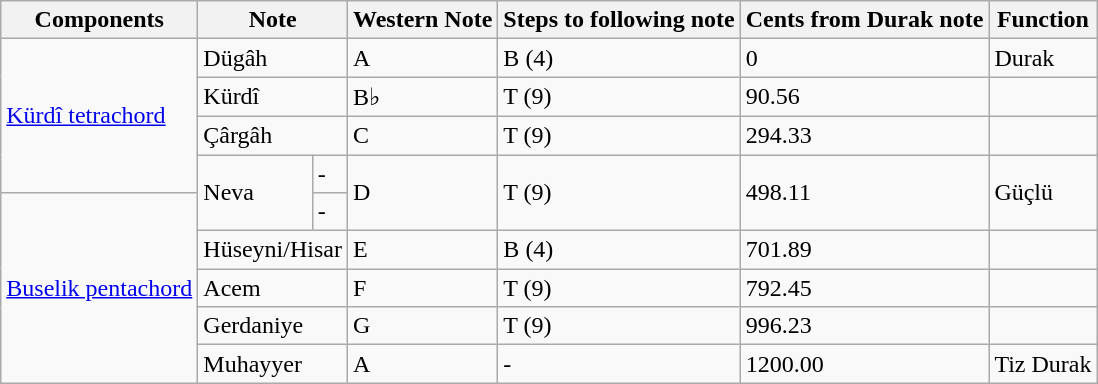<table class="wikitable">
<tr>
<th>Components</th>
<th colspan="2">Note</th>
<th>Western Note</th>
<th>Steps to following note</th>
<th>Cents from Durak note</th>
<th>Function</th>
</tr>
<tr>
<td rowspan="4"><a href='#'>Kürdî tetrachord</a></td>
<td colspan="2">Dügâh</td>
<td>A</td>
<td>B (4)</td>
<td>0</td>
<td>Durak</td>
</tr>
<tr>
<td colspan="2">Kürdî</td>
<td>B♭</td>
<td>T (9)</td>
<td>90.56</td>
<td></td>
</tr>
<tr>
<td colspan="2">Çârgâh</td>
<td>C</td>
<td>T (9)</td>
<td>294.33</td>
<td></td>
</tr>
<tr>
<td rowspan="2">Neva</td>
<td>-</td>
<td rowspan="2">D</td>
<td rowspan="2">T (9)</td>
<td rowspan="2">498.11</td>
<td rowspan="2">Güçlü</td>
</tr>
<tr>
<td rowspan="5"><a href='#'>Buselik pentachord</a></td>
<td>-</td>
</tr>
<tr>
<td colspan="2">Hüseyni/Hisar</td>
<td>E</td>
<td>B (4)</td>
<td>701.89</td>
<td></td>
</tr>
<tr>
<td colspan="2">Acem</td>
<td>F</td>
<td>T (9)</td>
<td>792.45</td>
<td></td>
</tr>
<tr>
<td colspan="2">Gerdaniye</td>
<td>G</td>
<td>T (9)</td>
<td>996.23</td>
<td></td>
</tr>
<tr>
<td colspan="2">Muhayyer</td>
<td>A</td>
<td>-</td>
<td>1200.00</td>
<td>Tiz Durak</td>
</tr>
</table>
